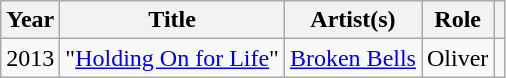<table class="wikitable sortable">
<tr>
<th>Year</th>
<th>Title</th>
<th>Artist(s)</th>
<th>Role</th>
<th scope="col"></th>
</tr>
<tr>
<td>2013</td>
<td>"<a href='#'>Holding On for Life</a>"</td>
<td><a href='#'>Broken Bells</a></td>
<td>Oliver</td>
<td style="text-align:center;"></td>
</tr>
</table>
